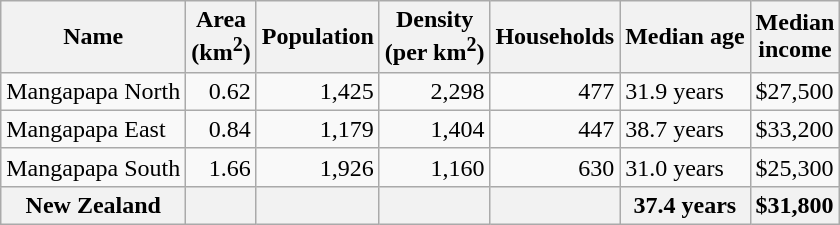<table class="wikitable">
<tr>
<th>Name</th>
<th>Area<br>(km<sup>2</sup>)</th>
<th>Population</th>
<th>Density<br>(per km<sup>2</sup>)</th>
<th>Households</th>
<th>Median age</th>
<th>Median<br>income</th>
</tr>
<tr>
<td>Mangapapa North</td>
<td style="text-align:right;">0.62</td>
<td style="text-align:right;">1,425</td>
<td style="text-align:right;">2,298</td>
<td style="text-align:right;">477</td>
<td>31.9 years</td>
<td>$27,500</td>
</tr>
<tr>
<td>Mangapapa East</td>
<td style="text-align:right;">0.84</td>
<td style="text-align:right;">1,179</td>
<td style="text-align:right;">1,404</td>
<td style="text-align:right;">447</td>
<td>38.7 years</td>
<td>$33,200</td>
</tr>
<tr>
<td>Mangapapa South</td>
<td style="text-align:right;">1.66</td>
<td style="text-align:right;">1,926</td>
<td style="text-align:right;">1,160</td>
<td style="text-align:right;">630</td>
<td>31.0 years</td>
<td>$25,300</td>
</tr>
<tr>
<th>New Zealand</th>
<th></th>
<th></th>
<th></th>
<th></th>
<th>37.4 years</th>
<th style="text-align:left;">$31,800</th>
</tr>
</table>
